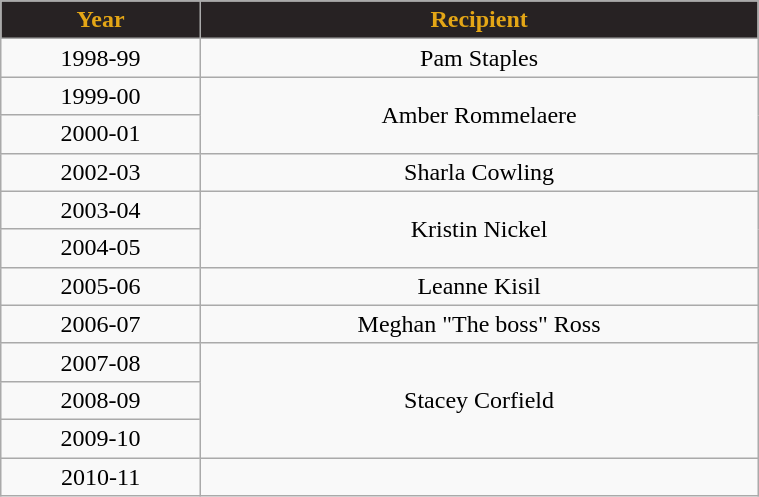<table class="wikitable" width="40%">
<tr align="center"  style="background:#272223;color:#e4a616;">
<td><strong>Year</strong></td>
<td><strong>Recipient</strong></td>
</tr>
<tr align="center" bgcolor="">
<td>1998-99</td>
<td>Pam Staples</td>
</tr>
<tr align="center" bgcolor="">
<td>1999-00</td>
<td rowspan="2">Amber Rommelaere</td>
</tr>
<tr align="center" bgcolor="">
<td>2000-01</td>
</tr>
<tr align="center" bgcolor="">
<td>2002-03</td>
<td>Sharla Cowling</td>
</tr>
<tr align="center" bgcolor="">
<td>2003-04</td>
<td rowspan="2">Kristin Nickel</td>
</tr>
<tr align="center" bgcolor="">
<td>2004-05</td>
</tr>
<tr align="center" bgcolor="">
<td>2005-06</td>
<td>Leanne Kisil</td>
</tr>
<tr align="center" bgcolor="">
<td>2006-07</td>
<td>Meghan "The boss" Ross</td>
</tr>
<tr align="center" bgcolor="">
<td>2007-08</td>
<td rowspan="3">Stacey Corfield</td>
</tr>
<tr align="center" bgcolor="">
<td>2008-09</td>
</tr>
<tr align="center" bgcolor="">
<td>2009-10</td>
</tr>
<tr align="center" bgcolor="">
<td>2010-11</td>
<td></td>
</tr>
</table>
